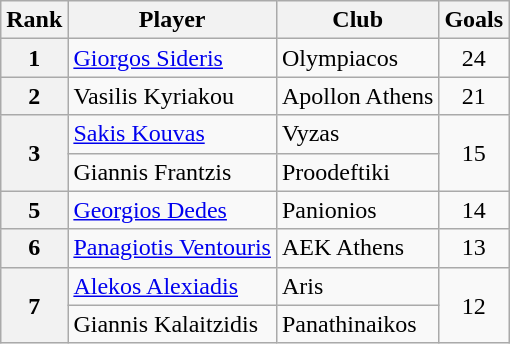<table class="wikitable" style="text-align:center">
<tr>
<th>Rank</th>
<th>Player</th>
<th>Club</th>
<th>Goals</th>
</tr>
<tr>
<th>1</th>
<td align="left"> <a href='#'>Giorgos Sideris</a></td>
<td align="left">Olympiacos</td>
<td>24</td>
</tr>
<tr>
<th>2</th>
<td align="left"> Vasilis Kyriakou</td>
<td align="left">Apollon Athens</td>
<td>21</td>
</tr>
<tr>
<th rowspan="2">3</th>
<td align="left"> <a href='#'>Sakis Kouvas</a></td>
<td align="left">Vyzas</td>
<td rowspan="2">15</td>
</tr>
<tr>
<td align="left"> Giannis Frantzis</td>
<td align="left">Proodeftiki</td>
</tr>
<tr>
<th>5</th>
<td align="left"> <a href='#'>Georgios Dedes</a></td>
<td align="left">Panionios</td>
<td>14</td>
</tr>
<tr>
<th>6</th>
<td align="left"> <a href='#'>Panagiotis Ventouris</a></td>
<td align="left">AEK Athens</td>
<td>13</td>
</tr>
<tr>
<th rowspan="2">7</th>
<td align="left"> <a href='#'>Alekos Alexiadis</a></td>
<td align="left">Aris</td>
<td rowspan="2">12</td>
</tr>
<tr>
<td align="left"> Giannis Kalaitzidis</td>
<td align="left">Panathinaikos</td>
</tr>
</table>
